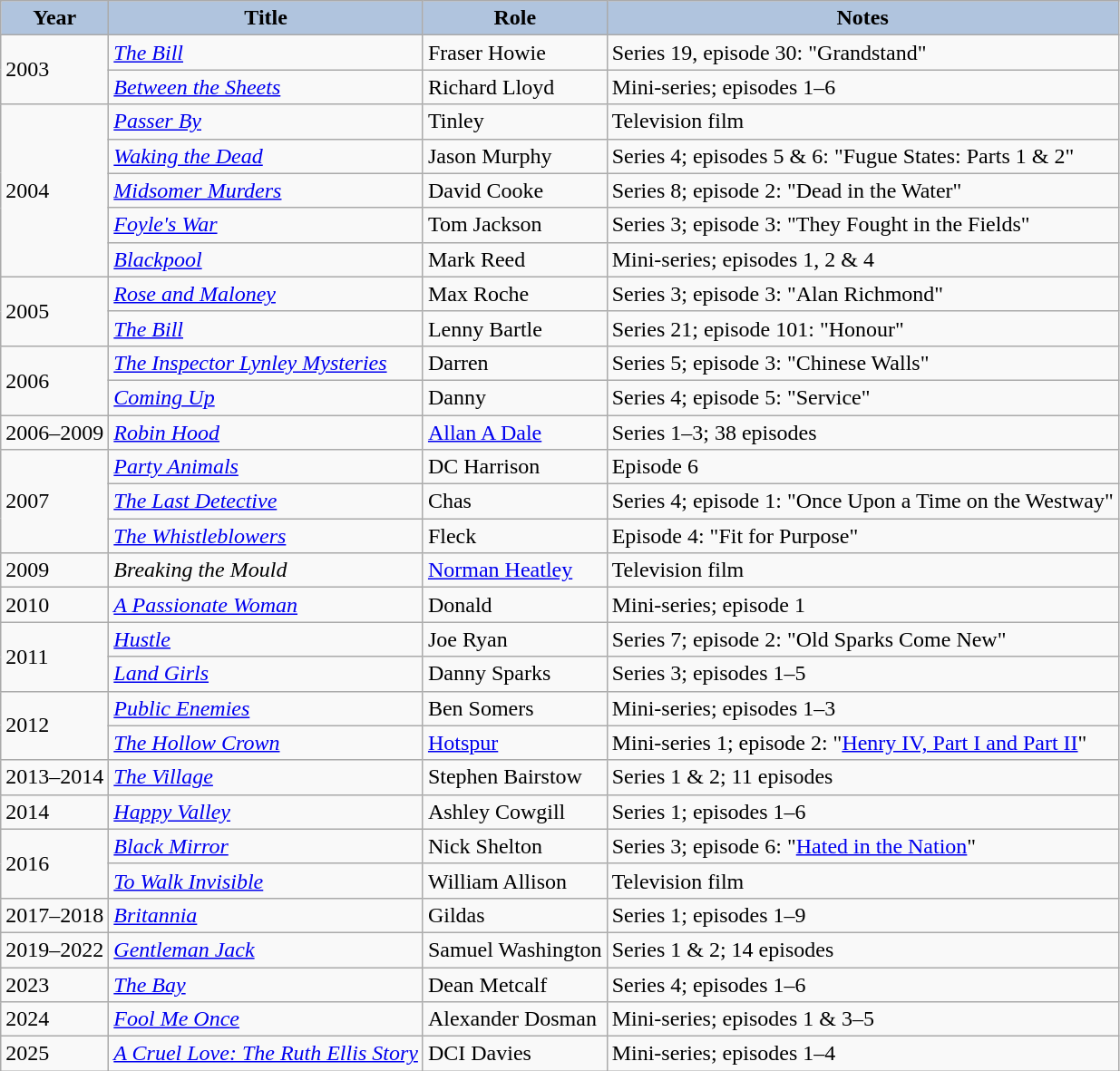<table class="wikitable sortable">
<tr>
<th style="background:#B0C4DE;">Year</th>
<th style="background:#B0C4DE;">Title</th>
<th style="background:#B0C4DE;">Role</th>
<th style="background:#B0C4DE;" class="unsortable">Notes</th>
</tr>
<tr>
<td rowspan=2>2003</td>
<td><em><a href='#'>The Bill</a></em></td>
<td>Fraser Howie</td>
<td>Series 19, episode 30: "Grandstand"</td>
</tr>
<tr>
<td><em><a href='#'>Between the Sheets</a></em></td>
<td>Richard Lloyd</td>
<td>Mini-series; episodes 1–6</td>
</tr>
<tr>
<td rowspan=5>2004</td>
<td><em><a href='#'>Passer By</a></em></td>
<td>Tinley</td>
<td>Television film</td>
</tr>
<tr>
<td><em><a href='#'>Waking the Dead</a></em></td>
<td>Jason Murphy</td>
<td>Series 4; episodes 5 & 6: "Fugue States: Parts 1 & 2"</td>
</tr>
<tr>
<td><em><a href='#'>Midsomer Murders</a></em></td>
<td>David Cooke</td>
<td>Series 8; episode 2: "Dead in the Water"</td>
</tr>
<tr>
<td><em><a href='#'>Foyle's War</a></em></td>
<td>Tom Jackson</td>
<td>Series 3; episode 3: "They Fought in the Fields"</td>
</tr>
<tr>
<td><a href='#'><em>Blackpool</em></a></td>
<td>Mark Reed</td>
<td>Mini-series; episodes 1, 2 & 4</td>
</tr>
<tr>
<td rowspan=2>2005</td>
<td><em><a href='#'>Rose and Maloney</a></em></td>
<td>Max Roche</td>
<td>Series 3; episode 3: "Alan Richmond"</td>
</tr>
<tr>
<td><em><a href='#'>The Bill</a></em></td>
<td>Lenny Bartle</td>
<td>Series 21; episode 101: "Honour"</td>
</tr>
<tr>
<td rowspan=2>2006</td>
<td><em><a href='#'>The Inspector Lynley Mysteries</a></em></td>
<td>Darren</td>
<td>Series 5; episode 3: "Chinese Walls"</td>
</tr>
<tr>
<td><em><a href='#'>Coming Up</a></em></td>
<td>Danny</td>
<td>Series 4; episode 5: "Service"</td>
</tr>
<tr>
<td>2006–2009</td>
<td><em><a href='#'>Robin Hood</a></em></td>
<td><a href='#'>Allan A Dale</a></td>
<td>Series 1–3; 38 episodes</td>
</tr>
<tr>
<td rowspan=3>2007</td>
<td><em><a href='#'>Party Animals</a></em></td>
<td>DC Harrison</td>
<td>Episode 6</td>
</tr>
<tr>
<td><em><a href='#'>The Last Detective</a></em></td>
<td>Chas</td>
<td>Series 4; episode 1: "Once Upon a Time on the Westway"</td>
</tr>
<tr>
<td><em><a href='#'>The Whistleblowers</a></em></td>
<td>Fleck</td>
<td>Episode 4: "Fit for Purpose"</td>
</tr>
<tr>
<td>2009</td>
<td><em>Breaking the Mould</em></td>
<td><a href='#'>Norman Heatley</a></td>
<td>Television film</td>
</tr>
<tr>
<td>2010</td>
<td><em><a href='#'>A Passionate Woman</a></em></td>
<td>Donald</td>
<td>Mini-series; episode 1</td>
</tr>
<tr>
<td rowspan=2>2011</td>
<td><em><a href='#'>Hustle</a></em></td>
<td>Joe Ryan</td>
<td>Series 7; episode 2: "Old Sparks Come New"</td>
</tr>
<tr>
<td><em><a href='#'>Land Girls</a></em></td>
<td>Danny Sparks</td>
<td>Series 3; episodes 1–5</td>
</tr>
<tr>
<td rowspan=2>2012</td>
<td><em><a href='#'>Public Enemies</a></em></td>
<td>Ben Somers</td>
<td>Mini-series; episodes 1–3</td>
</tr>
<tr>
<td><em><a href='#'>The Hollow Crown</a></em></td>
<td><a href='#'>Hotspur</a></td>
<td>Mini-series 1; episode 2: "<a href='#'>Henry IV, Part I and Part II</a>"</td>
</tr>
<tr>
<td>2013–2014</td>
<td><em><a href='#'>The Village</a></em></td>
<td>Stephen Bairstow</td>
<td>Series 1 & 2; 11 episodes</td>
</tr>
<tr>
<td>2014</td>
<td><em><a href='#'>Happy Valley</a></em></td>
<td>Ashley Cowgill</td>
<td>Series 1; episodes 1–6</td>
</tr>
<tr>
<td rowspan=2>2016</td>
<td><em><a href='#'>Black Mirror</a></em></td>
<td>Nick Shelton</td>
<td>Series 3; episode 6: "<a href='#'>Hated in the Nation</a>"</td>
</tr>
<tr>
<td><em><a href='#'>To Walk Invisible</a></em></td>
<td>William Allison</td>
<td>Television film</td>
</tr>
<tr>
<td>2017–2018</td>
<td><em><a href='#'>Britannia</a></em></td>
<td>Gildas</td>
<td>Series 1; episodes 1–9</td>
</tr>
<tr>
<td>2019–2022</td>
<td><em><a href='#'>Gentleman Jack</a></em></td>
<td>Samuel Washington</td>
<td>Series 1 & 2; 14 episodes</td>
</tr>
<tr>
<td>2023</td>
<td><em><a href='#'>The Bay</a></em></td>
<td>Dean Metcalf</td>
<td>Series 4; episodes 1–6</td>
</tr>
<tr>
<td>2024</td>
<td><em><a href='#'>Fool Me Once</a></em></td>
<td>Alexander Dosman</td>
<td>Mini-series; episodes 1 & 3–5</td>
</tr>
<tr>
<td>2025</td>
<td><em><a href='#'>A Cruel Love: The Ruth Ellis Story</a></em></td>
<td>DCI Davies</td>
<td>Mini-series; episodes 1–4</td>
</tr>
</table>
